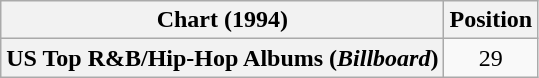<table class="wikitable plainrowheaders" style="text-align:center">
<tr>
<th scope="col">Chart (1994)</th>
<th scope="col">Position</th>
</tr>
<tr>
<th scope="row">US Top R&B/Hip-Hop Albums (<em>Billboard</em>)</th>
<td>29</td>
</tr>
</table>
